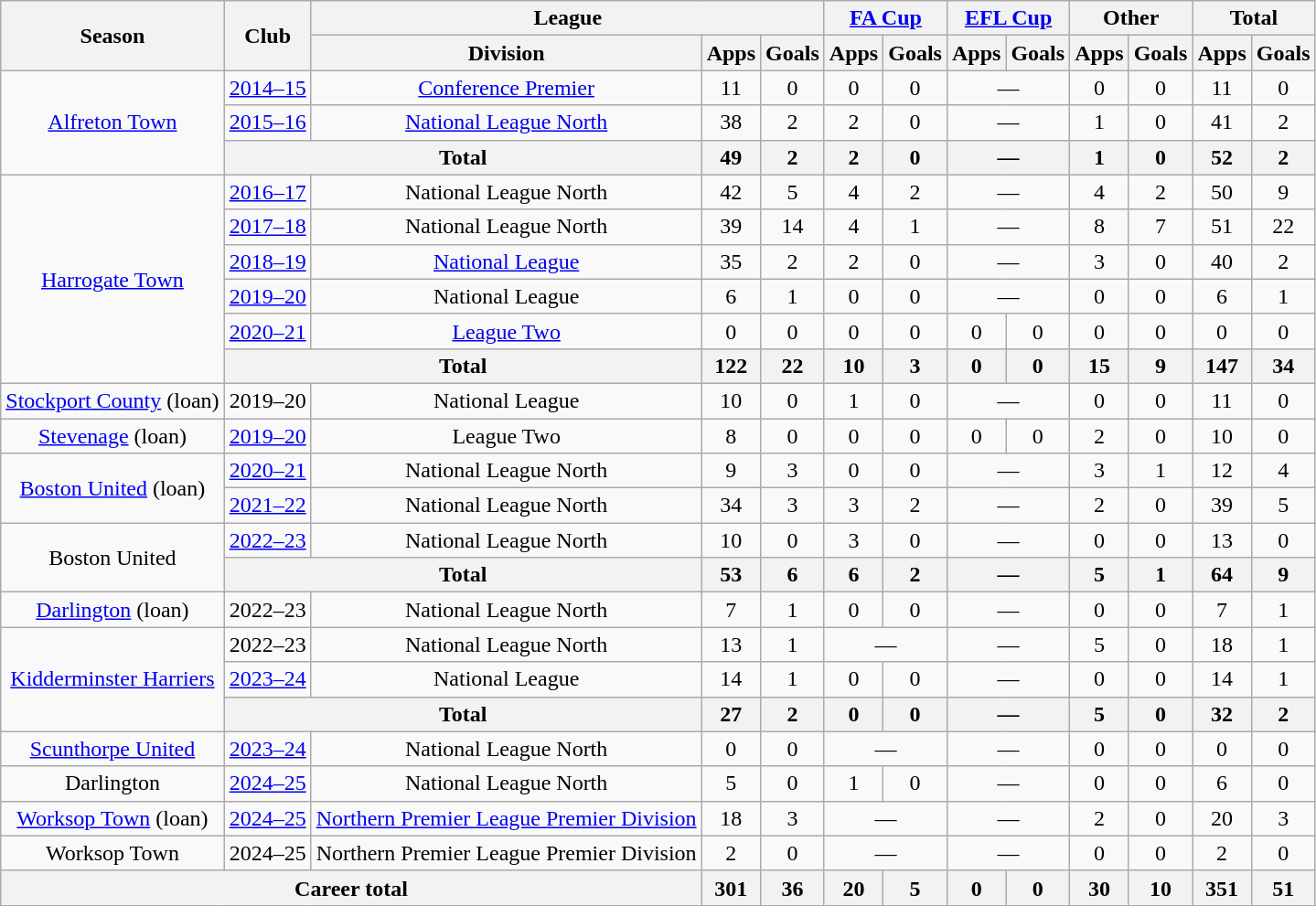<table class="wikitable" style="text-align:center">
<tr>
<th rowspan="2">Season</th>
<th rowspan="2">Club</th>
<th colspan="3">League</th>
<th colspan="2"><a href='#'>FA Cup</a></th>
<th colspan="2"><a href='#'>EFL Cup</a></th>
<th colspan="2">Other</th>
<th colspan="2">Total</th>
</tr>
<tr>
<th>Division</th>
<th>Apps</th>
<th>Goals</th>
<th>Apps</th>
<th>Goals</th>
<th>Apps</th>
<th>Goals</th>
<th>Apps</th>
<th>Goals</th>
<th>Apps</th>
<th>Goals</th>
</tr>
<tr>
<td rowspan="3"><a href='#'>Alfreton Town</a></td>
<td><a href='#'>2014–15</a></td>
<td><a href='#'>Conference Premier</a></td>
<td>11</td>
<td>0</td>
<td>0</td>
<td>0</td>
<td colspan="2">—</td>
<td>0</td>
<td>0</td>
<td>11</td>
<td>0</td>
</tr>
<tr>
<td><a href='#'>2015–16</a></td>
<td><a href='#'>National League North</a></td>
<td>38</td>
<td>2</td>
<td>2</td>
<td>0</td>
<td colspan="2">—</td>
<td>1</td>
<td>0</td>
<td>41</td>
<td>2</td>
</tr>
<tr>
<th colspan="2">Total</th>
<th>49</th>
<th>2</th>
<th>2</th>
<th>0</th>
<th colspan="2">—</th>
<th>1</th>
<th>0</th>
<th>52</th>
<th>2</th>
</tr>
<tr>
<td rowspan="6"><a href='#'>Harrogate Town</a></td>
<td><a href='#'>2016–17</a></td>
<td>National League North</td>
<td>42</td>
<td>5</td>
<td>4</td>
<td>2</td>
<td colspan="2">—</td>
<td>4</td>
<td>2</td>
<td>50</td>
<td>9</td>
</tr>
<tr>
<td><a href='#'>2017–18</a></td>
<td>National League North</td>
<td>39</td>
<td>14</td>
<td>4</td>
<td>1</td>
<td colspan="2">—</td>
<td>8</td>
<td>7</td>
<td>51</td>
<td>22</td>
</tr>
<tr>
<td><a href='#'>2018–19</a></td>
<td><a href='#'>National League</a></td>
<td>35</td>
<td>2</td>
<td>2</td>
<td>0</td>
<td colspan="2">—</td>
<td>3</td>
<td>0</td>
<td>40</td>
<td>2</td>
</tr>
<tr>
<td><a href='#'>2019–20</a></td>
<td>National League</td>
<td>6</td>
<td>1</td>
<td>0</td>
<td>0</td>
<td colspan="2">—</td>
<td>0</td>
<td>0</td>
<td>6</td>
<td>1</td>
</tr>
<tr>
<td><a href='#'>2020–21</a></td>
<td><a href='#'>League Two</a></td>
<td>0</td>
<td>0</td>
<td>0</td>
<td>0</td>
<td>0</td>
<td>0</td>
<td>0</td>
<td>0</td>
<td>0</td>
<td>0</td>
</tr>
<tr>
<th colspan="2">Total</th>
<th>122</th>
<th>22</th>
<th>10</th>
<th>3</th>
<th>0</th>
<th>0</th>
<th>15</th>
<th>9</th>
<th>147</th>
<th>34</th>
</tr>
<tr>
<td><a href='#'>Stockport County</a> (loan)</td>
<td>2019–20</td>
<td>National League</td>
<td>10</td>
<td>0</td>
<td>1</td>
<td>0</td>
<td colspan="2">—</td>
<td>0</td>
<td>0</td>
<td>11</td>
<td>0</td>
</tr>
<tr>
<td><a href='#'>Stevenage</a> (loan)</td>
<td><a href='#'>2019–20</a></td>
<td>League Two</td>
<td>8</td>
<td>0</td>
<td>0</td>
<td>0</td>
<td>0</td>
<td>0</td>
<td>2</td>
<td>0</td>
<td>10</td>
<td>0</td>
</tr>
<tr>
<td rowspan="2"><a href='#'>Boston United</a> (loan)</td>
<td><a href='#'>2020–21</a></td>
<td>National League North</td>
<td>9</td>
<td>3</td>
<td>0</td>
<td>0</td>
<td colspan="2">—</td>
<td>3</td>
<td>1</td>
<td>12</td>
<td>4</td>
</tr>
<tr>
<td><a href='#'>2021–22</a></td>
<td>National League North</td>
<td>34</td>
<td>3</td>
<td>3</td>
<td>2</td>
<td colspan="2">—</td>
<td>2</td>
<td>0</td>
<td>39</td>
<td>5</td>
</tr>
<tr>
<td rowspan="2">Boston United</td>
<td><a href='#'>2022–23</a></td>
<td>National League North</td>
<td>10</td>
<td>0</td>
<td>3</td>
<td>0</td>
<td colspan="2">—</td>
<td>0</td>
<td>0</td>
<td>13</td>
<td>0</td>
</tr>
<tr>
<th colspan="2">Total</th>
<th>53</th>
<th>6</th>
<th>6</th>
<th>2</th>
<th colspan="2">—</th>
<th>5</th>
<th>1</th>
<th>64</th>
<th>9</th>
</tr>
<tr>
<td><a href='#'>Darlington</a> (loan)</td>
<td>2022–23</td>
<td>National League North</td>
<td>7</td>
<td>1</td>
<td>0</td>
<td>0</td>
<td colspan="2">—</td>
<td>0</td>
<td>0</td>
<td>7</td>
<td>1</td>
</tr>
<tr>
<td rowspan="3"><a href='#'>Kidderminster Harriers</a></td>
<td>2022–23</td>
<td>National League North</td>
<td>13</td>
<td>1</td>
<td colspan="2">—</td>
<td colspan="2">—</td>
<td>5</td>
<td>0</td>
<td>18</td>
<td>1</td>
</tr>
<tr>
<td><a href='#'>2023–24</a></td>
<td>National League</td>
<td>14</td>
<td>1</td>
<td>0</td>
<td>0</td>
<td colspan="2">—</td>
<td>0</td>
<td>0</td>
<td>14</td>
<td>1</td>
</tr>
<tr>
<th colspan="2">Total</th>
<th>27</th>
<th>2</th>
<th>0</th>
<th>0</th>
<th colspan="2">—</th>
<th>5</th>
<th>0</th>
<th>32</th>
<th>2</th>
</tr>
<tr>
<td><a href='#'>Scunthorpe United</a></td>
<td><a href='#'>2023–24</a></td>
<td>National League North</td>
<td>0</td>
<td>0</td>
<td colspan="2">—</td>
<td colspan="2">—</td>
<td>0</td>
<td>0</td>
<td>0</td>
<td>0</td>
</tr>
<tr>
<td>Darlington</td>
<td><a href='#'>2024–25</a></td>
<td>National League North</td>
<td>5</td>
<td>0</td>
<td>1</td>
<td>0</td>
<td colspan="2">—</td>
<td>0</td>
<td>0</td>
<td>6</td>
<td>0</td>
</tr>
<tr>
<td><a href='#'>Worksop Town</a> (loan)</td>
<td><a href='#'>2024–25</a></td>
<td><a href='#'>Northern Premier League Premier Division</a></td>
<td>18</td>
<td>3</td>
<td colspan="2">—</td>
<td colspan="2">—</td>
<td>2</td>
<td>0</td>
<td>20</td>
<td>3</td>
</tr>
<tr>
<td>Worksop Town</td>
<td>2024–25</td>
<td>Northern Premier League Premier Division</td>
<td>2</td>
<td>0</td>
<td colspan="2">—</td>
<td colspan="2">—</td>
<td>0</td>
<td>0</td>
<td>2</td>
<td>0</td>
</tr>
<tr>
<th colspan="3">Career total</th>
<th>301</th>
<th>36</th>
<th>20</th>
<th>5</th>
<th>0</th>
<th>0</th>
<th>30</th>
<th>10</th>
<th>351</th>
<th>51</th>
</tr>
</table>
